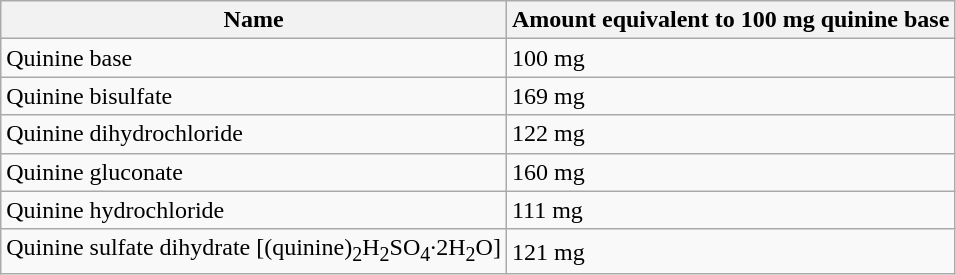<table class="wikitable">
<tr>
<th>Name</th>
<th>Amount equivalent to 100 mg quinine base</th>
</tr>
<tr>
<td>Quinine base</td>
<td>100 mg</td>
</tr>
<tr>
<td>Quinine bisulfate</td>
<td>169 mg</td>
</tr>
<tr>
<td>Quinine dihydrochloride</td>
<td>122 mg</td>
</tr>
<tr>
<td>Quinine gluconate</td>
<td>160 mg</td>
</tr>
<tr>
<td>Quinine hydrochloride</td>
<td>111 mg</td>
</tr>
<tr>
<td>Quinine sulfate dihydrate [(quinine)<sub>2</sub>H<sub>2</sub>SO<sub>4</sub>∙2H<sub>2</sub>O]</td>
<td>121 mg</td>
</tr>
</table>
